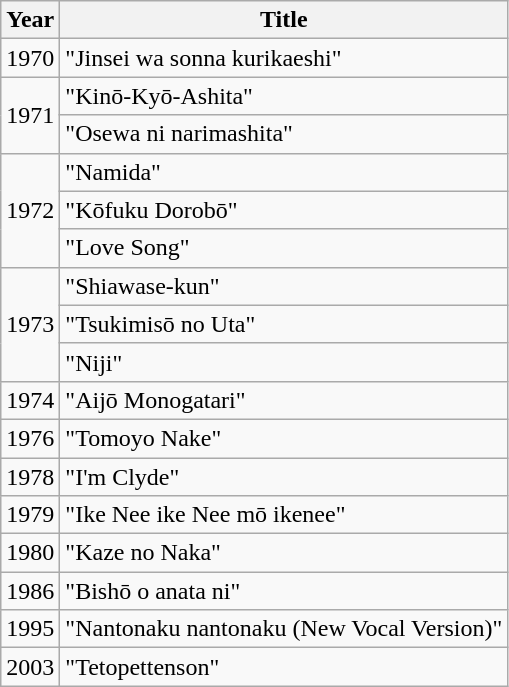<table class="wikitable">
<tr>
<th>Year</th>
<th>Title</th>
</tr>
<tr>
<td>1970</td>
<td>"Jinsei wa sonna kurikaeshi"</td>
</tr>
<tr>
<td rowspan="2">1971</td>
<td>"Kinō-Kyō-Ashita"</td>
</tr>
<tr>
<td>"Osewa ni narimashita"</td>
</tr>
<tr>
<td rowspan="3">1972</td>
<td>"Namida"</td>
</tr>
<tr>
<td>"Kōfuku Dorobō"</td>
</tr>
<tr>
<td>"Love Song"</td>
</tr>
<tr>
<td rowspan="3">1973</td>
<td>"Shiawase-kun"</td>
</tr>
<tr>
<td>"Tsukimisō no Uta"</td>
</tr>
<tr>
<td>"Niji"</td>
</tr>
<tr>
<td>1974</td>
<td>"Aijō Monogatari"</td>
</tr>
<tr>
<td>1976</td>
<td>"Tomoyo Nake"</td>
</tr>
<tr>
<td>1978</td>
<td>"I'm Clyde"</td>
</tr>
<tr>
<td>1979</td>
<td>"Ike Nee ike Nee mō ikenee"</td>
</tr>
<tr>
<td>1980</td>
<td>"Kaze no Naka"</td>
</tr>
<tr>
<td>1986</td>
<td>"Bishō o anata ni"</td>
</tr>
<tr>
<td>1995</td>
<td>"Nantonaku nantonaku (New Vocal Version)"</td>
</tr>
<tr>
<td>2003</td>
<td>"Tetopettenson"</td>
</tr>
</table>
